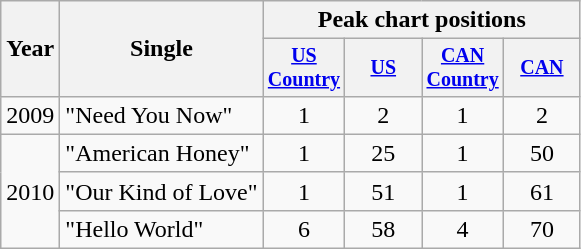<table class="wikitable" style="text-align:center;">
<tr>
<th rowspan="2">Year</th>
<th rowspan="2">Single</th>
<th colspan="4">Peak chart positions</th>
</tr>
<tr style="font-size:smaller;">
<th style="width:45px;"><a href='#'>US Country</a></th>
<th style="width:45px;"><a href='#'>US</a></th>
<th style="width:45px;"><a href='#'>CAN Country</a></th>
<th style="width:45px;"><a href='#'>CAN</a></th>
</tr>
<tr>
<td>2009</td>
<td style="text-align:left;">"Need You Now"</td>
<td>1</td>
<td>2</td>
<td>1</td>
<td>2</td>
</tr>
<tr>
<td rowspan="3">2010</td>
<td style="text-align:left;">"American Honey"</td>
<td>1</td>
<td>25</td>
<td>1</td>
<td>50</td>
</tr>
<tr>
<td style="text-align:left;">"Our Kind of Love"</td>
<td>1</td>
<td>51</td>
<td>1</td>
<td>61</td>
</tr>
<tr>
<td style="text-align:left;">"Hello World"</td>
<td>6</td>
<td>58</td>
<td>4</td>
<td>70</td>
</tr>
</table>
